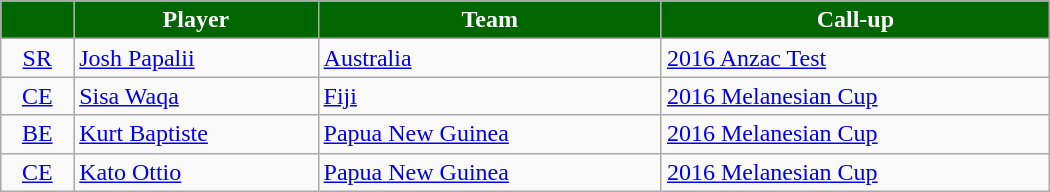<table style="width:700px;" class="wikitable">
<tr style="background:#bdb76b;">
</tr>
<tr bgcolor=#bdb76b>
<th style="background:#006600; color:white; text-align:center;"></th>
<th style="background:#006600; color:white; text-align:center;">Player</th>
<th style="background:#006600; color:white; text-align:center;">Team</th>
<th style="background:#006600; color:white; text-align:center;">Call-up</th>
</tr>
<tr>
<td style="text-align:center"><a href='#'>SR</a></td>
<td><a href='#'>Josh Papalii</a></td>
<td> <a href='#'>Australia</a></td>
<td><a href='#'>2016 Anzac Test</a></td>
</tr>
<tr>
<td style="text-align:center"><a href='#'>CE</a></td>
<td><a href='#'>Sisa Waqa</a></td>
<td> <a href='#'>Fiji</a></td>
<td><a href='#'>2016 Melanesian Cup</a></td>
</tr>
<tr>
<td style="text-align:center"><a href='#'>BE</a></td>
<td><a href='#'>Kurt Baptiste</a></td>
<td> <a href='#'>Papua New Guinea</a></td>
<td><a href='#'>2016 Melanesian Cup</a></td>
</tr>
<tr>
<td style="text-align:center"><a href='#'>CE</a></td>
<td><a href='#'>Kato Ottio</a></td>
<td> <a href='#'>Papua New Guinea</a></td>
<td><a href='#'>2016 Melanesian Cup</a></td>
</tr>
</table>
